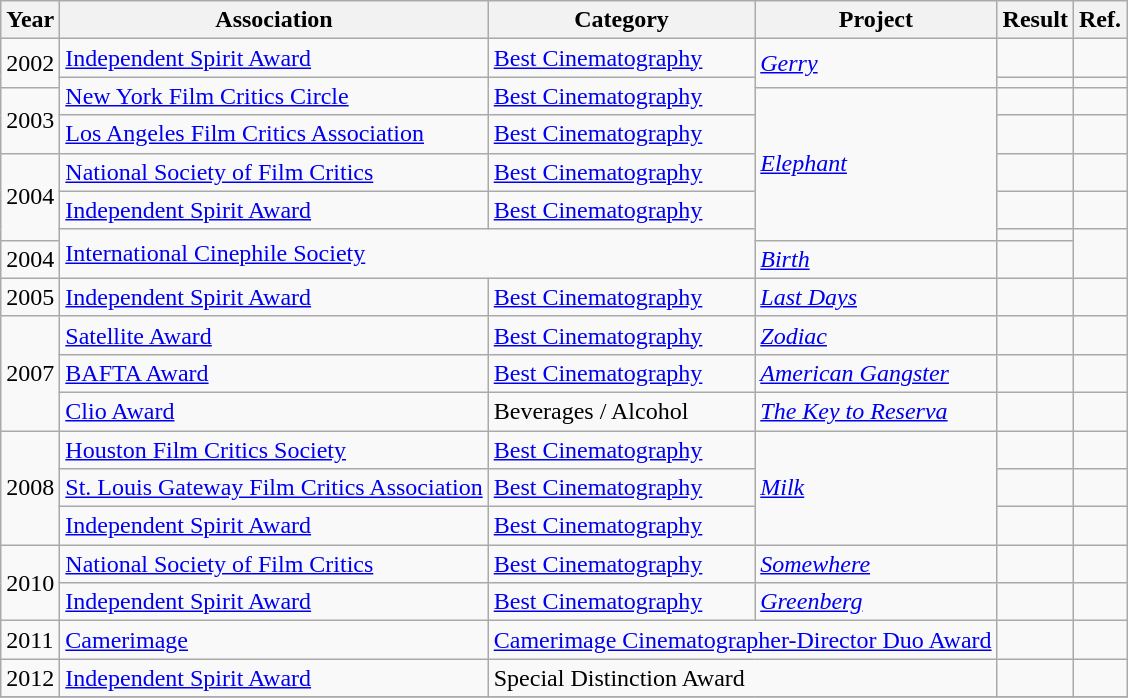<table class="wikitable sortable">
<tr>
<th>Year</th>
<th>Association</th>
<th>Category</th>
<th>Project</th>
<th>Result</th>
<th class=unsortable>Ref.</th>
</tr>
<tr>
<td rowspan="2">2002</td>
<td><a href='#'>Independent Spirit Award</a></td>
<td><a href='#'>Best Cinematography</a></td>
<td rowspan="2"><em><a href='#'>Gerry</a></em></td>
<td></td>
<td></td>
</tr>
<tr>
<td rowspan=2><a href='#'>New York Film Critics Circle</a></td>
<td rowspan="2"><a href='#'>Best Cinematography</a></td>
<td></td>
<td></td>
</tr>
<tr>
<td rowspan=2>2003</td>
<td rowspan="5"><em><a href='#'>Elephant</a></em></td>
<td></td>
<td></td>
</tr>
<tr>
<td><a href='#'>Los Angeles Film Critics Association</a></td>
<td><a href='#'>Best Cinematography</a></td>
<td></td>
<td></td>
</tr>
<tr>
<td rowspan="3">2004</td>
<td><a href='#'>National Society of Film Critics</a></td>
<td><a href='#'>Best Cinematography</a></td>
<td></td>
<td></td>
</tr>
<tr>
<td><a href='#'>Independent Spirit Award</a></td>
<td><a href='#'>Best Cinematography</a></td>
<td></td>
<td></td>
</tr>
<tr>
<td colspan=2, rowspan="2"><a href='#'>International Cinephile Society</a></td>
<td></td>
<td rowspan=2></td>
</tr>
<tr>
<td>2004</td>
<td><a href='#'><em>Birth</em></a></td>
<td></td>
</tr>
<tr>
<td>2005</td>
<td><a href='#'>Independent Spirit Award</a></td>
<td><a href='#'>Best Cinematography</a></td>
<td><a href='#'><em>Last Days</em></a></td>
<td></td>
<td></td>
</tr>
<tr>
<td rowspan=3>2007</td>
<td><a href='#'>Satellite Award</a></td>
<td><a href='#'>Best Cinematography</a></td>
<td><em><a href='#'>Zodiac</a></em></td>
<td></td>
<td></td>
</tr>
<tr>
<td><a href='#'>BAFTA Award</a></td>
<td><a href='#'>Best Cinematography</a></td>
<td><em><a href='#'>American Gangster</a></em></td>
<td></td>
<td></td>
</tr>
<tr>
<td><a href='#'>Clio Award</a></td>
<td>Beverages / Alcohol</td>
<td><em><a href='#'>The Key to Reserva</a></em></td>
<td></td>
<td></td>
</tr>
<tr>
<td rowspan=3>2008</td>
<td><a href='#'>Houston Film Critics Society</a></td>
<td><a href='#'>Best Cinematography</a></td>
<td rowspan="3"><em><a href='#'>Milk</a></em></td>
<td></td>
<td></td>
</tr>
<tr>
<td><a href='#'>St. Louis Gateway Film Critics Association</a></td>
<td><a href='#'>Best Cinematography</a></td>
<td></td>
<td></td>
</tr>
<tr>
<td><a href='#'>Independent Spirit Award</a></td>
<td><a href='#'>Best Cinematography</a></td>
<td></td>
<td></td>
</tr>
<tr>
<td rowspan="2">2010</td>
<td><a href='#'>National Society of Film Critics</a></td>
<td><a href='#'>Best Cinematography</a></td>
<td><a href='#'><em>Somewhere</em></a></td>
<td></td>
<td></td>
</tr>
<tr>
<td><a href='#'>Independent Spirit Award</a></td>
<td><a href='#'>Best Cinematography</a></td>
<td><em><a href='#'>Greenberg</a></em></td>
<td></td>
<td></td>
</tr>
<tr>
<td>2011</td>
<td><a href='#'>Camerimage</a></td>
<td colspan=2><a href='#'>Camerimage Cinematographer-Director Duo Award</a></td>
<td></td>
<td></td>
</tr>
<tr>
<td>2012</td>
<td><a href='#'>Independent Spirit Award</a></td>
<td colspan=2>Special Distinction Award</td>
<td></td>
<td></td>
</tr>
<tr>
</tr>
</table>
